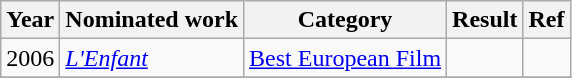<table class="wikitable sortable">
<tr>
<th>Year</th>
<th>Nominated work</th>
<th>Category</th>
<th>Result</th>
<th>Ref</th>
</tr>
<tr>
<td>2006</td>
<td><em><a href='#'>L'Enfant</a></em></td>
<td><a href='#'>Best European Film</a></td>
<td></td>
<td></td>
</tr>
<tr>
</tr>
</table>
